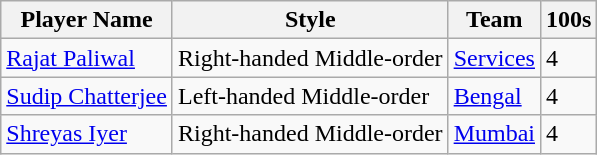<table class="wikitable sortable">
<tr>
<th>Player Name</th>
<th>Style</th>
<th>Team</th>
<th>100s</th>
</tr>
<tr>
<td><a href='#'>Rajat Paliwal</a></td>
<td>Right-handed Middle-order</td>
<td><a href='#'>Services</a></td>
<td>4</td>
</tr>
<tr>
<td><a href='#'>Sudip Chatterjee</a></td>
<td>Left-handed Middle-order</td>
<td><a href='#'>Bengal</a></td>
<td>4</td>
</tr>
<tr>
<td><a href='#'>Shreyas Iyer</a></td>
<td>Right-handed Middle-order</td>
<td><a href='#'>Mumbai</a></td>
<td>4</td>
</tr>
</table>
